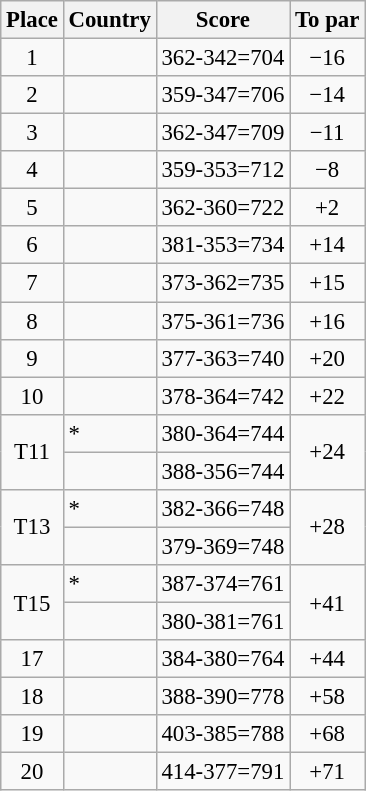<table class="wikitable" style="font-size:95%;">
<tr>
<th>Place</th>
<th>Country</th>
<th>Score</th>
<th>To par</th>
</tr>
<tr>
<td align=center>1</td>
<td></td>
<td>362-342=704</td>
<td align=center>−16</td>
</tr>
<tr>
<td align=center>2</td>
<td></td>
<td>359-347=706</td>
<td align=center>−14</td>
</tr>
<tr>
<td align=center>3</td>
<td></td>
<td>362-347=709</td>
<td align=center>−11</td>
</tr>
<tr>
<td align=center>4</td>
<td></td>
<td>359-353=712</td>
<td align=center>−8</td>
</tr>
<tr>
<td align=center>5</td>
<td></td>
<td>362-360=722</td>
<td align=center>+2</td>
</tr>
<tr>
<td align="center">6</td>
<td></td>
<td>381-353=734</td>
<td align="center">+14</td>
</tr>
<tr>
<td align="center">7</td>
<td></td>
<td>373-362=735</td>
<td align="center">+15</td>
</tr>
<tr>
<td align="center">8</td>
<td></td>
<td>375-361=736</td>
<td align="center">+16</td>
</tr>
<tr>
<td align="center">9</td>
<td></td>
<td>377-363=740</td>
<td align="center">+20</td>
</tr>
<tr>
<td align="center">10</td>
<td></td>
<td>378-364=742</td>
<td align="center">+22</td>
</tr>
<tr>
<td rowspan="2" align="center">T11</td>
<td> *</td>
<td>380-364=744</td>
<td rowspan="2" align="center">+24</td>
</tr>
<tr>
<td></td>
<td>388-356=744</td>
</tr>
<tr>
<td rowspan="2" align="center">T13</td>
<td> *</td>
<td>382-366=748</td>
<td rowspan="2" align="center">+28</td>
</tr>
<tr>
<td></td>
<td>379-369=748</td>
</tr>
<tr>
<td rowspan="2" align="center">T15</td>
<td> *</td>
<td>387-374=761</td>
<td rowspan="2" align="center">+41</td>
</tr>
<tr>
<td></td>
<td>380-381=761</td>
</tr>
<tr>
<td align="center">17</td>
<td></td>
<td>384-380=764</td>
<td align="center">+44</td>
</tr>
<tr>
<td align="center">18</td>
<td></td>
<td>388-390=778</td>
<td align="center">+58</td>
</tr>
<tr>
<td align="center">19</td>
<td></td>
<td>403-385=788</td>
<td align="center">+68</td>
</tr>
<tr>
<td align=center>20</td>
<td></td>
<td>414-377=791</td>
<td align=center>+71</td>
</tr>
</table>
